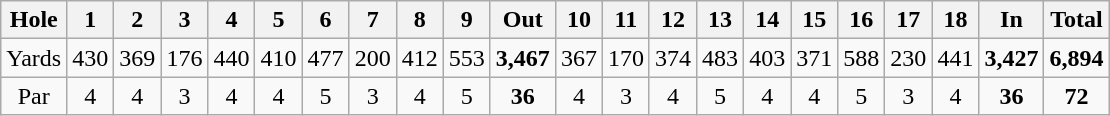<table class="wikitable" style="text-align:center">
<tr>
<th align="left">Hole</th>
<th>1</th>
<th>2</th>
<th>3</th>
<th>4</th>
<th>5</th>
<th>6</th>
<th>7</th>
<th>8</th>
<th>9</th>
<th>Out</th>
<th>10</th>
<th>11</th>
<th>12</th>
<th>13</th>
<th>14</th>
<th>15</th>
<th>16</th>
<th>17</th>
<th>18</th>
<th>In</th>
<th>Total</th>
</tr>
<tr>
<td align="center">Yards</td>
<td>430</td>
<td>369</td>
<td>176</td>
<td>440</td>
<td>410</td>
<td>477</td>
<td>200</td>
<td>412</td>
<td>553</td>
<td><strong>3,467</strong></td>
<td>367</td>
<td>170</td>
<td>374</td>
<td>483</td>
<td>403</td>
<td>371</td>
<td>588</td>
<td>230</td>
<td>441</td>
<td><strong>3,427</strong></td>
<td><strong>6,894</strong></td>
</tr>
<tr>
<td align="center">Par</td>
<td>4</td>
<td>4</td>
<td>3</td>
<td>4</td>
<td>4</td>
<td>5</td>
<td>3</td>
<td>4</td>
<td>5</td>
<td><strong>36</strong></td>
<td>4</td>
<td>3</td>
<td>4</td>
<td>5</td>
<td>4</td>
<td>4</td>
<td>5</td>
<td>3</td>
<td>4</td>
<td><strong>36</strong></td>
<td><strong>72</strong></td>
</tr>
</table>
